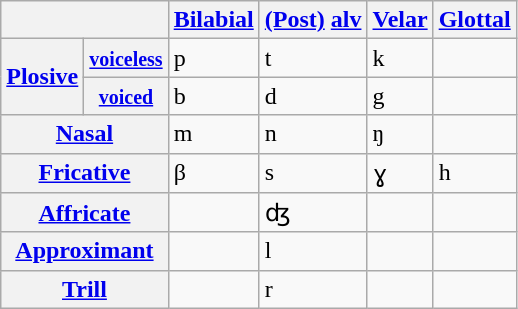<table class="wikitable">
<tr>
<th colspan="2"></th>
<th><a href='#'>Bilabial</a></th>
<th><a href='#'>(Post)</a> <a href='#'>alv</a></th>
<th><a href='#'>Velar</a></th>
<th><a href='#'>Glottal</a></th>
</tr>
<tr>
<th rowspan="2"><a href='#'>Plosive</a></th>
<th><small><a href='#'>voiceless</a></small></th>
<td>p</td>
<td>t</td>
<td>k</td>
<td></td>
</tr>
<tr>
<th><small><a href='#'>voiced</a></small></th>
<td>b</td>
<td>d</td>
<td>g</td>
<td></td>
</tr>
<tr>
<th colspan="2"><a href='#'>Nasal</a></th>
<td>m</td>
<td>n</td>
<td>ŋ</td>
<td></td>
</tr>
<tr>
<th colspan="2"><a href='#'>Fricative</a></th>
<td>β</td>
<td>s</td>
<td>ɣ</td>
<td>h</td>
</tr>
<tr>
<th colspan="2"><a href='#'>Affricate</a></th>
<td></td>
<td>ʤ</td>
<td></td>
<td></td>
</tr>
<tr>
<th colspan="2"><a href='#'>Approximant</a></th>
<td></td>
<td>l</td>
<td></td>
<td></td>
</tr>
<tr>
<th colspan="2"><a href='#'>Trill</a></th>
<td></td>
<td>r</td>
<td></td>
<td></td>
</tr>
</table>
